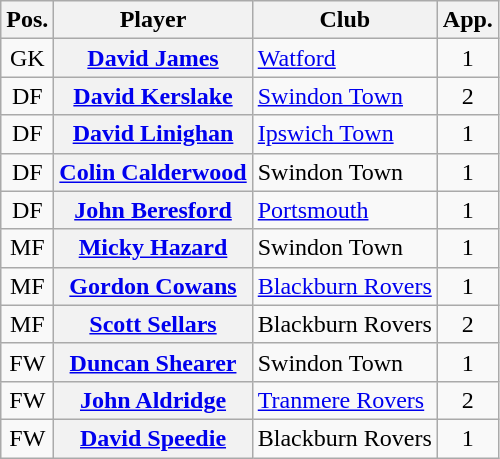<table class="wikitable plainrowheaders" style="text-align: left">
<tr>
<th scope=col>Pos.</th>
<th scope=col>Player</th>
<th scope=col>Club</th>
<th scope=col>App.</th>
</tr>
<tr>
<td style=text-align:center>GK</td>
<th scope=row><a href='#'>David James</a></th>
<td><a href='#'>Watford</a></td>
<td style=text-align:center>1</td>
</tr>
<tr>
<td style=text-align:center>DF</td>
<th scope=row><a href='#'>David Kerslake</a> </th>
<td><a href='#'>Swindon Town</a></td>
<td style=text-align:center>2</td>
</tr>
<tr>
<td style=text-align:center>DF</td>
<th scope=row><a href='#'>David Linighan</a></th>
<td><a href='#'>Ipswich Town</a></td>
<td style=text-align:center>1</td>
</tr>
<tr>
<td style=text-align:center>DF</td>
<th scope=row><a href='#'>Colin Calderwood</a></th>
<td>Swindon Town</td>
<td style=text-align:center>1</td>
</tr>
<tr>
<td style=text-align:center>DF</td>
<th scope=row><a href='#'>John Beresford</a></th>
<td><a href='#'>Portsmouth</a></td>
<td style=text-align:center>1</td>
</tr>
<tr>
<td style=text-align:center>MF</td>
<th scope=row><a href='#'>Micky Hazard</a></th>
<td>Swindon Town</td>
<td style=text-align:center>1</td>
</tr>
<tr>
<td style=text-align:center>MF</td>
<th scope=row><a href='#'>Gordon Cowans</a></th>
<td><a href='#'>Blackburn Rovers</a></td>
<td style=text-align:center>1</td>
</tr>
<tr>
<td style=text-align:center>MF</td>
<th scope=row><a href='#'>Scott Sellars</a> </th>
<td>Blackburn Rovers</td>
<td style=text-align:center>2</td>
</tr>
<tr>
<td style=text-align:center>FW</td>
<th scope=row><a href='#'>Duncan Shearer</a></th>
<td>Swindon Town</td>
<td style=text-align:center>1</td>
</tr>
<tr>
<td style=text-align:center>FW</td>
<th scope=row><a href='#'>John Aldridge</a></th>
<td><a href='#'>Tranmere Rovers</a></td>
<td style=text-align:center>2</td>
</tr>
<tr>
<td style=text-align:center>FW</td>
<th scope=row><a href='#'>David Speedie</a></th>
<td>Blackburn Rovers</td>
<td style=text-align:center>1</td>
</tr>
</table>
